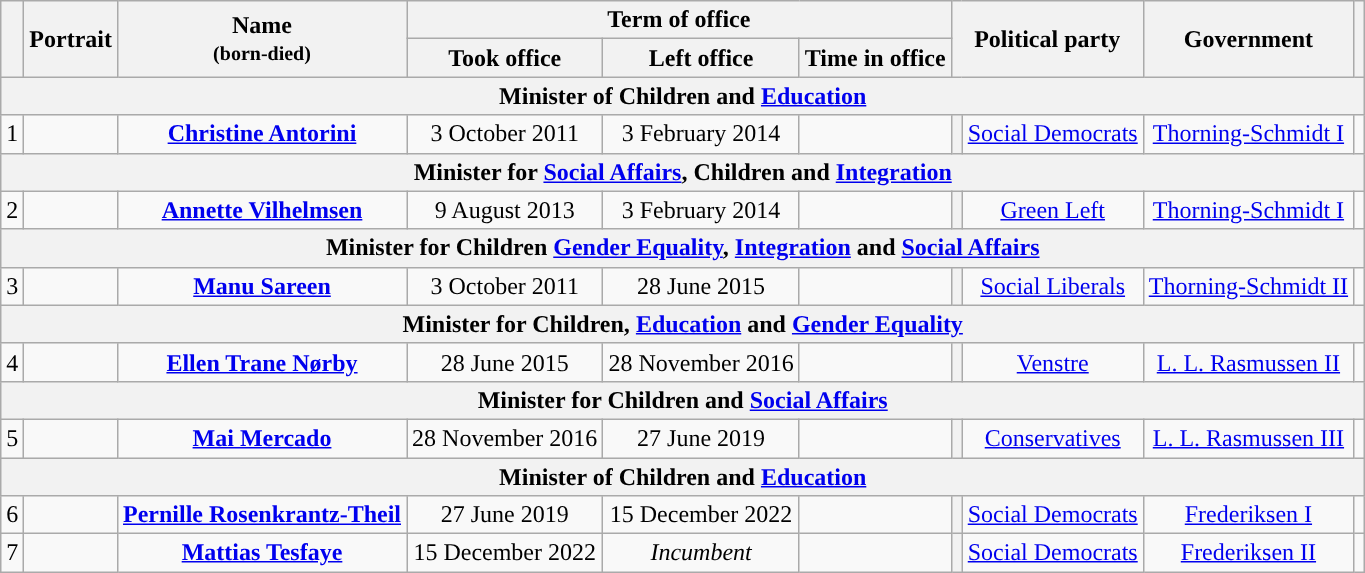<table class="wikitable" style="text-align:center;">
<tr>
<th rowspan=2></th>
<th rowspan=2>Portrait</th>
<th rowspan=2>Name<br><small>(born-died)</small></th>
<th colspan=3>Term of office</th>
<th colspan=2 rowspan=2>Political party</th>
<th rowspan=2>Government</th>
<th rowspan=2></th>
</tr>
<tr>
<th>Took office</th>
<th>Left office</th>
<th>Time in office</th>
</tr>
<tr>
<th colspan=10>Minister of Children and <a href='#'>Education</a><br></th>
</tr>
<tr>
<td>1</td>
<td></td>
<td><strong><a href='#'>Christine Antorini</a></strong><br></td>
<td>3 October 2011</td>
<td>3 February 2014</td>
<td></td>
<th style="background:"></th>
<td><a href='#'>Social Democrats</a></td>
<td><a href='#'>Thorning-Schmidt I</a></td>
<td></td>
</tr>
<tr>
<th colspan=10>Minister for <a href='#'>Social Affairs</a>, Children and <a href='#'>Integration</a><br></th>
</tr>
<tr>
<td>2</td>
<td></td>
<td><strong><a href='#'>Annette Vilhelmsen</a></strong><br></td>
<td>9 August 2013</td>
<td>3 February 2014</td>
<td></td>
<th style="background:"></th>
<td><a href='#'>Green Left</a></td>
<td><a href='#'>Thorning-Schmidt I</a></td>
<td></td>
</tr>
<tr>
<th colspan=10>Minister for Children <a href='#'>Gender Equality</a>, <a href='#'>Integration</a> and <a href='#'>Social Affairs</a><br></th>
</tr>
<tr>
<td>3</td>
<td></td>
<td><strong><a href='#'>Manu Sareen</a></strong><br></td>
<td>3 October 2011</td>
<td>28 June 2015</td>
<td></td>
<th style="background:"></th>
<td><a href='#'>Social Liberals</a></td>
<td><a href='#'>Thorning-Schmidt II</a></td>
<td></td>
</tr>
<tr>
<th colspan=10>Minister for Children, <a href='#'>Education</a> and <a href='#'>Gender Equality</a><br></th>
</tr>
<tr>
<td>4</td>
<td></td>
<td><strong><a href='#'>Ellen Trane Nørby</a></strong><br></td>
<td>28 June 2015</td>
<td>28 November 2016</td>
<td></td>
<th style="background:"></th>
<td><a href='#'>Venstre</a></td>
<td><a href='#'>L. L. Rasmussen II</a></td>
<td></td>
</tr>
<tr>
<th colspan=10>Minister for Children and <a href='#'>Social Affairs</a><br></th>
</tr>
<tr>
<td>5</td>
<td></td>
<td><strong><a href='#'>Mai Mercado</a></strong><br></td>
<td>28 November 2016</td>
<td>27 June 2019</td>
<td></td>
<th style="background:"></th>
<td><a href='#'>Conservatives</a></td>
<td><a href='#'>L. L. Rasmussen III</a></td>
<td></td>
</tr>
<tr>
<th colspan=10>Minister of Children and <a href='#'>Education</a><br></th>
</tr>
<tr>
<td>6</td>
<td></td>
<td><strong><a href='#'>Pernille Rosenkrantz-Theil</a></strong><br></td>
<td>27 June 2019</td>
<td>15 December 2022</td>
<td></td>
<th style="background:"></th>
<td><a href='#'>Social Democrats</a></td>
<td><a href='#'>Frederiksen I</a></td>
<td></td>
</tr>
<tr>
<td>7</td>
<td></td>
<td><strong><a href='#'>Mattias Tesfaye</a></strong><br></td>
<td>15 December 2022</td>
<td><em>Incumbent</em></td>
<td></td>
<th style="background:"></th>
<td><a href='#'>Social Democrats</a></td>
<td><a href='#'>Frederiksen II</a></td>
<td></td>
</tr>
</table>
